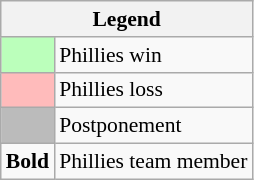<table class="wikitable" style="font-size:90%">
<tr>
<th colspan="2">Legend</th>
</tr>
<tr>
<td style="background:#bfb;"> </td>
<td>Phillies win</td>
</tr>
<tr>
<td style="background:#fbb;"> </td>
<td>Phillies loss</td>
</tr>
<tr>
<td style="background:#bbb;"> </td>
<td>Postponement</td>
</tr>
<tr>
<td><strong>Bold</strong></td>
<td>Phillies team member</td>
</tr>
</table>
